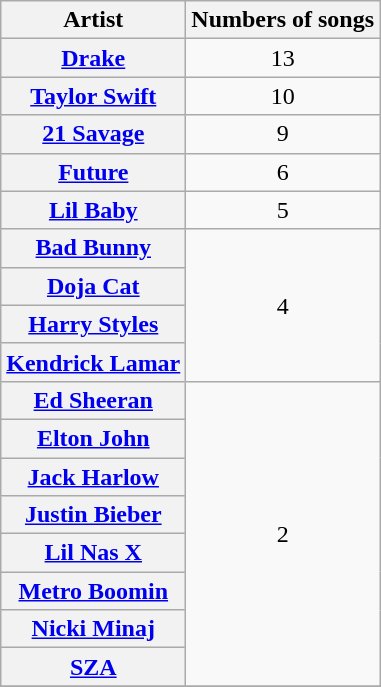<table class="wikitable sortable plainrowheaders" style="text-align:center;">
<tr>
<th scope="col">Artist</th>
<th scope="col">Numbers of songs</th>
</tr>
<tr>
<th scope="row"><a href='#'>Drake</a></th>
<td>13</td>
</tr>
<tr>
<th scope="row"><a href='#'>Taylor Swift</a></th>
<td>10</td>
</tr>
<tr>
<th scope="row"><a href='#'>21 Savage</a></th>
<td>9</td>
</tr>
<tr>
<th scope="row"><a href='#'>Future</a></th>
<td>6</td>
</tr>
<tr>
<th scope="row"><a href='#'>Lil Baby</a></th>
<td>5</td>
</tr>
<tr>
<th scope="row"><a href='#'>Bad Bunny</a></th>
<td rowspan="4">4</td>
</tr>
<tr>
<th scope="row"><a href='#'>Doja Cat</a></th>
</tr>
<tr>
<th scope="row"><a href='#'>Harry Styles</a></th>
</tr>
<tr>
<th scope="row"><a href='#'>Kendrick Lamar</a></th>
</tr>
<tr>
<th scope="row"><a href='#'>Ed Sheeran</a></th>
<td rowspan="8">2</td>
</tr>
<tr>
<th scope="row"><a href='#'>Elton John</a></th>
</tr>
<tr>
<th scope="row"><a href='#'>Jack Harlow</a></th>
</tr>
<tr>
<th scope="row"><a href='#'>Justin Bieber</a></th>
</tr>
<tr>
<th scope="row"><a href='#'>Lil Nas X</a></th>
</tr>
<tr>
<th scope="row"><a href='#'>Metro Boomin</a></th>
</tr>
<tr>
<th scope="row"><a href='#'>Nicki Minaj</a></th>
</tr>
<tr>
<th scope="row"><a href='#'>SZA</a></th>
</tr>
<tr>
</tr>
</table>
